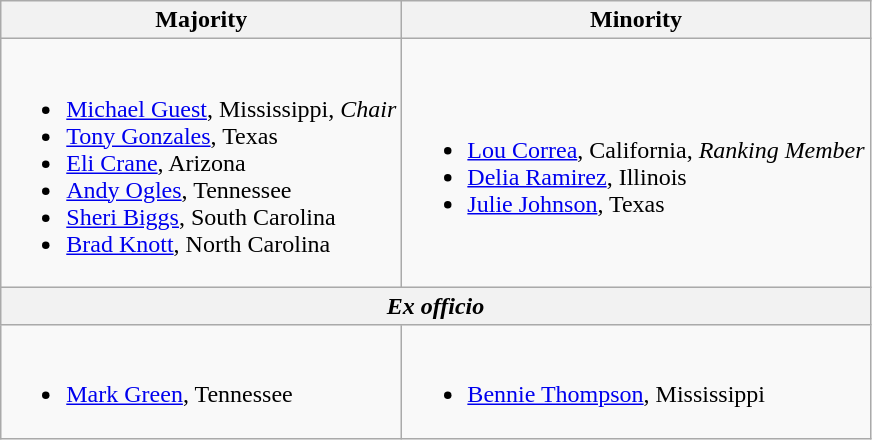<table class="wikitable">
<tr>
<th>Majority</th>
<th>Minority</th>
</tr>
<tr>
<td><br><ul><li><a href='#'>Michael Guest</a>, Mississippi, <em>Chair</em></li><li><a href='#'>Tony Gonzales</a>, Texas</li><li><a href='#'>Eli Crane</a>, Arizona</li><li><a href='#'>Andy Ogles</a>, Tennessee</li><li><a href='#'>Sheri Biggs</a>, South Carolina</li><li><a href='#'>Brad Knott</a>, North Carolina</li></ul></td>
<td><br><ul><li><a href='#'>Lou Correa</a>, California, <em>Ranking Member</em></li><li><a href='#'>Delia Ramirez</a>, Illinois</li><li><a href='#'>Julie Johnson</a>, Texas</li></ul></td>
</tr>
<tr>
<th colspan="2"><em>Ex officio</em></th>
</tr>
<tr>
<td><br><ul><li><a href='#'>Mark Green</a>, Tennessee</li></ul></td>
<td><br><ul><li><a href='#'>Bennie Thompson</a>, Mississippi</li></ul></td>
</tr>
</table>
